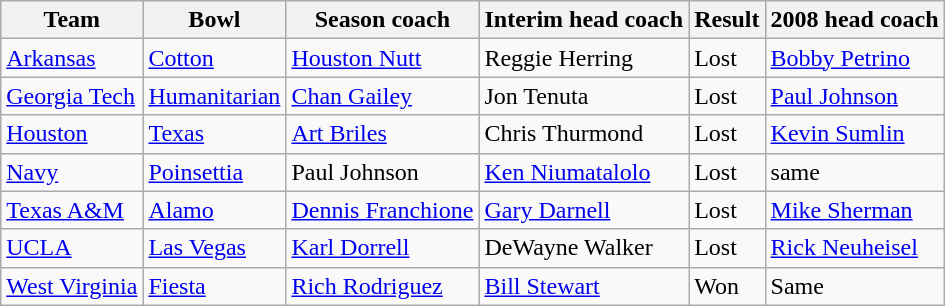<table class="wikitable">
<tr>
<th>Team</th>
<th>Bowl</th>
<th>Season coach</th>
<th>Interim head coach</th>
<th>Result</th>
<th>2008 head coach</th>
</tr>
<tr>
<td><a href='#'>Arkansas</a></td>
<td><a href='#'>Cotton</a></td>
<td><a href='#'>Houston Nutt</a></td>
<td>Reggie Herring</td>
<td>Lost</td>
<td><a href='#'>Bobby Petrino</a></td>
</tr>
<tr>
<td><a href='#'>Georgia Tech</a></td>
<td><a href='#'>Humanitarian</a></td>
<td><a href='#'>Chan Gailey</a></td>
<td>Jon Tenuta</td>
<td>Lost</td>
<td><a href='#'>Paul Johnson</a></td>
</tr>
<tr>
<td><a href='#'>Houston</a></td>
<td><a href='#'>Texas</a></td>
<td><a href='#'>Art Briles</a></td>
<td>Chris Thurmond</td>
<td>Lost</td>
<td><a href='#'>Kevin Sumlin</a></td>
</tr>
<tr>
<td><a href='#'>Navy</a></td>
<td><a href='#'>Poinsettia</a></td>
<td>Paul Johnson</td>
<td><a href='#'>Ken Niumatalolo</a></td>
<td>Lost</td>
<td>same</td>
</tr>
<tr>
<td><a href='#'>Texas A&M</a></td>
<td><a href='#'>Alamo</a></td>
<td><a href='#'>Dennis Franchione</a></td>
<td><a href='#'>Gary Darnell</a></td>
<td>Lost</td>
<td><a href='#'>Mike Sherman</a></td>
</tr>
<tr>
<td><a href='#'>UCLA</a></td>
<td><a href='#'>Las Vegas</a></td>
<td><a href='#'>Karl Dorrell</a></td>
<td>DeWayne Walker</td>
<td>Lost</td>
<td><a href='#'>Rick Neuheisel</a></td>
</tr>
<tr>
<td><a href='#'>West Virginia</a></td>
<td><a href='#'>Fiesta</a></td>
<td><a href='#'>Rich Rodriguez</a></td>
<td><a href='#'>Bill Stewart</a></td>
<td>Won</td>
<td>Same</td>
</tr>
</table>
